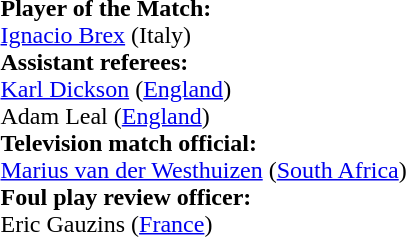<table style="width:100%">
<tr>
<td><br><strong>Player of the Match:</strong>
<br><a href='#'>Ignacio Brex</a> (Italy)<br><strong>Assistant referees:</strong>
<br><a href='#'>Karl Dickson</a> (<a href='#'>England</a>)
<br>Adam Leal (<a href='#'>England</a>)
<br><strong>Television match official:</strong>
<br><a href='#'>Marius van der Westhuizen</a> (<a href='#'>South Africa</a>)
<br><strong>Foul play review officer:</strong>
<br>Eric Gauzins (<a href='#'>France</a>)</td>
</tr>
</table>
